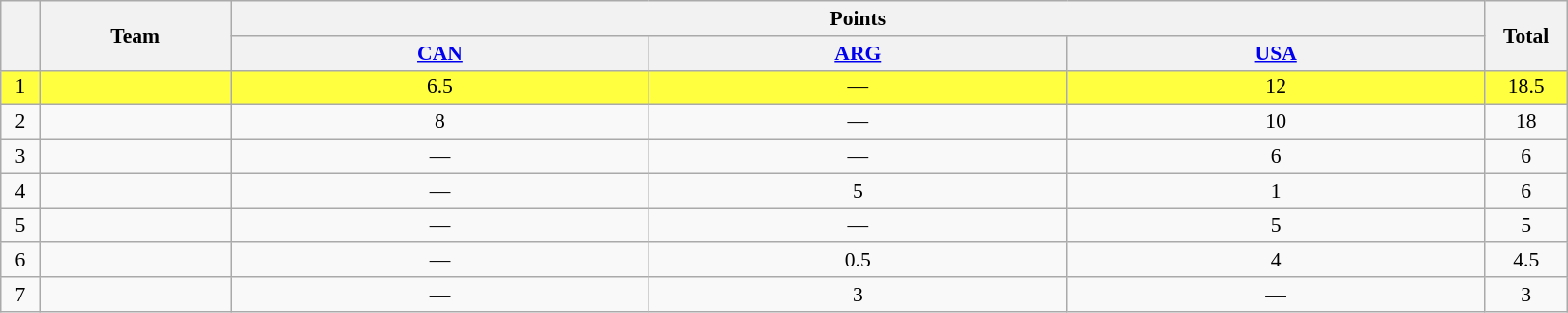<table class="wikitable" style="font-size: 90%; text-align:center; table-layout:fixed; width:75em">
<tr>
<th rowspan=2 width=20></th>
<th rowspan=2 width=125>Team</th>
<th colspan=3>Points</th>
<th rowspan=2 width=50>Total</th>
</tr>
<tr valign="top">
<th><a href='#'>CAN</a><br></th>
<th><a href='#'>ARG</a><br></th>
<th><a href='#'>USA</a><br></th>
</tr>
<tr bgcolor=#FFFF40>
<td align=center>1</td>
<td></td>
<td align=center>6.5</td>
<td align=center>—</td>
<td align=center>12</td>
<td align=center>18.5</td>
</tr>
<tr>
<td align=center>2</td>
<td></td>
<td align=center>8</td>
<td align=center>—</td>
<td align=center>10</td>
<td align=center>18</td>
</tr>
<tr>
<td align=center>3</td>
<td></td>
<td align=center>—</td>
<td align=center>—</td>
<td align=center>6</td>
<td align=center>6</td>
</tr>
<tr>
<td align=center>4</td>
<td></td>
<td align=center>—</td>
<td align=center>5</td>
<td align=center>1</td>
<td align=center>6</td>
</tr>
<tr>
<td align=center>5</td>
<td></td>
<td align=center>—</td>
<td align=center>—</td>
<td align=center>5</td>
<td align=center>5</td>
</tr>
<tr>
<td align=center>6</td>
<td></td>
<td align=center>—</td>
<td align=center>0.5</td>
<td align=center>4</td>
<td align=center>4.5</td>
</tr>
<tr>
<td align=center>7</td>
<td></td>
<td align=center>—</td>
<td align=center>3</td>
<td align=center>—</td>
<td align=center>3</td>
</tr>
</table>
